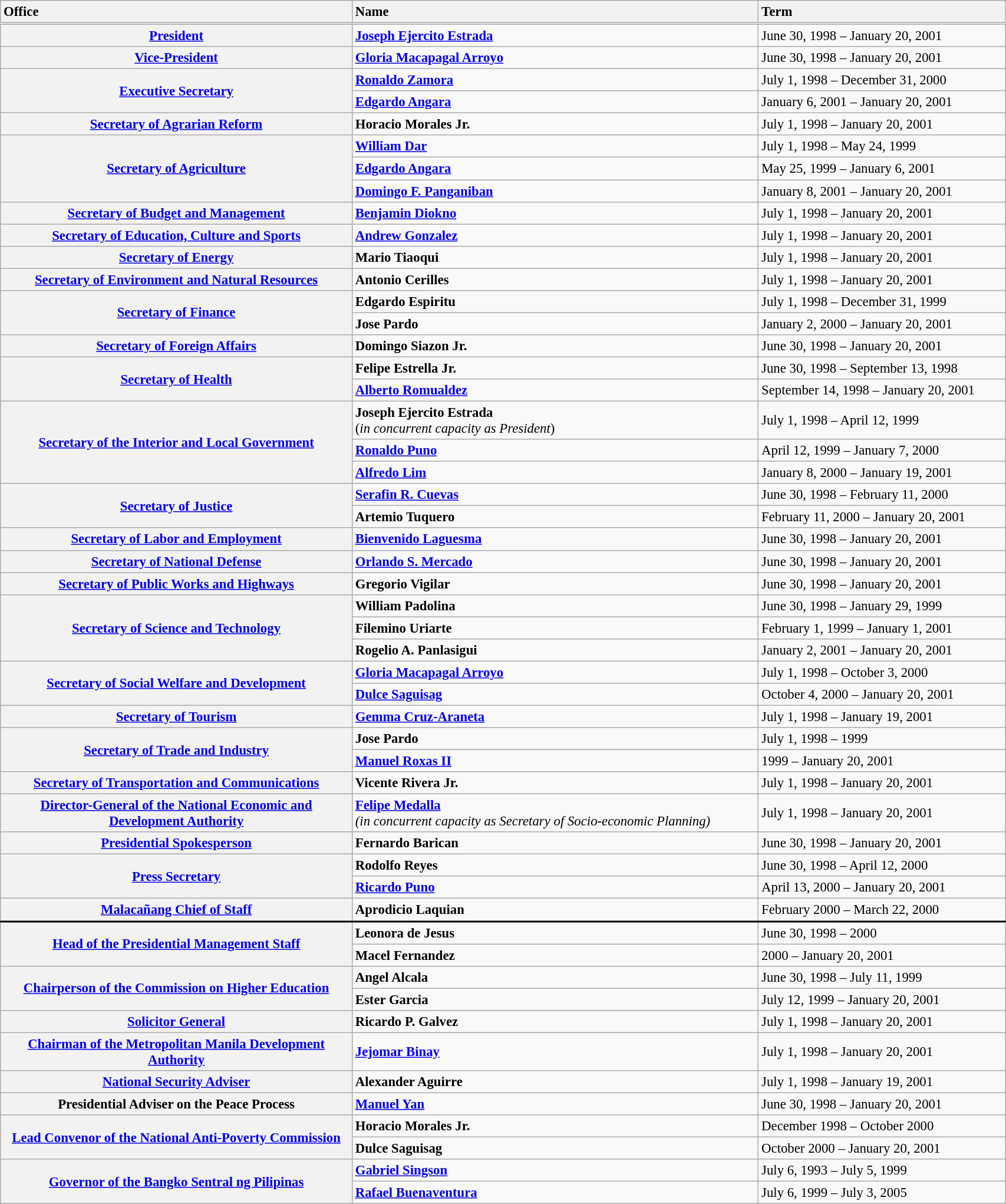<table class="wikitable collapsible plainrowheaders toptextcells" style="width:90%; font-size:95%;">
<tr style="border-bottom-style:double;">
<th scope="col" style="text-align:left; width:35%;">Office</th>
<th scope="col" style="text-align:left;">Name</th>
<th scope="col" style="text-align:left;">Term</th>
</tr>
<tr>
<th scope="row"><a href='#'>President</a></th>
<td><strong><a href='#'>Joseph Ejercito Estrada</a></strong></td>
<td>June 30, 1998 – January 20, 2001</td>
</tr>
<tr>
<th scope="row"><a href='#'>Vice-President</a></th>
<td><strong><a href='#'>Gloria Macapagal Arroyo</a></strong></td>
<td>June 30, 1998 – January 20, 2001</td>
</tr>
<tr>
<th scope="row" rowspan="2"><a href='#'>Executive Secretary</a></th>
<td><strong><a href='#'>Ronaldo Zamora</a></strong></td>
<td>July 1, 1998 – December 31, 2000</td>
</tr>
<tr>
<td><strong><a href='#'>Edgardo Angara</a></strong></td>
<td>January 6, 2001 – January 20, 2001</td>
</tr>
<tr>
<th scope="row"><a href='#'>Secretary of Agrarian Reform</a></th>
<td><strong>Horacio Morales Jr.</strong></td>
<td>July 1, 1998 – January 20, 2001</td>
</tr>
<tr>
<th scope="row" rowspan="3"><a href='#'>Secretary of Agriculture</a></th>
<td><strong><a href='#'>William Dar</a></strong></td>
<td>July 1, 1998 – May 24, 1999</td>
</tr>
<tr>
<td><strong><a href='#'>Edgardo Angara</a></strong></td>
<td>May 25, 1999 – January 6, 2001</td>
</tr>
<tr>
<td><strong><a href='#'>Domingo F. Panganiban</a></strong></td>
<td>January 8, 2001 – January 20, 2001</td>
</tr>
<tr>
<th scope="row"><a href='#'>Secretary of Budget and Management</a></th>
<td><strong><a href='#'>Benjamin Diokno</a></strong></td>
<td>July 1, 1998 – January 20, 2001</td>
</tr>
<tr>
<th scope="row"><a href='#'>Secretary of Education, Culture and Sports</a></th>
<td><strong><a href='#'>Andrew Gonzalez</a></strong></td>
<td>July 1, 1998 – January 20, 2001</td>
</tr>
<tr>
<th scope="row"><a href='#'>Secretary of Energy</a></th>
<td><strong>Mario Tiaoqui</strong></td>
<td>July 1, 1998 – January 20, 2001</td>
</tr>
<tr>
<th scope="row"><a href='#'>Secretary of Environment and Natural Resources</a></th>
<td><strong>Antonio Cerilles</strong></td>
<td>July 1, 1998 – January 20, 2001</td>
</tr>
<tr>
<th scope="row" rowspan="2"><a href='#'>Secretary of Finance</a></th>
<td><strong>Edgardo Espiritu</strong></td>
<td>July 1, 1998 – December 31, 1999</td>
</tr>
<tr>
<td><strong>Jose Pardo</strong></td>
<td>January 2, 2000 – January 20, 2001</td>
</tr>
<tr>
<th scope="row"><a href='#'>Secretary of Foreign Affairs</a></th>
<td><strong>Domingo Siazon Jr.</strong></td>
<td>June 30, 1998 – January 20, 2001</td>
</tr>
<tr>
<th scope="row" rowspan="2"><a href='#'>Secretary of Health</a></th>
<td><strong>Felipe Estrella Jr.</strong></td>
<td>June 30, 1998 – September 13, 1998</td>
</tr>
<tr>
<td><strong><a href='#'>Alberto Romualdez</a></strong></td>
<td>September 14, 1998 – January 20, 2001</td>
</tr>
<tr>
<th scope="row" rowspan="3"><a href='#'>Secretary of the Interior and Local Government</a></th>
<td><strong>Joseph Ejercito Estrada</strong><br>(<em>in concurrent capacity as President</em>)</td>
<td>July 1, 1998 – April 12, 1999</td>
</tr>
<tr>
<td><strong><a href='#'>Ronaldo Puno</a></strong></td>
<td>April 12, 1999 – January 7, 2000</td>
</tr>
<tr>
<td><strong><a href='#'>Alfredo Lim</a></strong></td>
<td>January 8, 2000 – January 19, 2001</td>
</tr>
<tr>
<th scope="row" rowspan="2"><a href='#'>Secretary of Justice</a></th>
<td><strong><a href='#'>Serafin R. Cuevas</a></strong></td>
<td>June 30, 1998 – February 11, 2000</td>
</tr>
<tr>
<td><strong>Artemio Tuquero</strong></td>
<td>February 11, 2000 – January 20, 2001</td>
</tr>
<tr>
<th scope="row"><a href='#'>Secretary of Labor and Employment</a></th>
<td><strong><a href='#'>Bienvenido Laguesma</a></strong></td>
<td>June 30, 1998 – January 20, 2001</td>
</tr>
<tr>
<th scope="row"><a href='#'>Secretary of National Defense</a></th>
<td><strong><a href='#'>Orlando S. Mercado</a></strong></td>
<td>June 30, 1998 – January 20, 2001</td>
</tr>
<tr>
<th scope="row"><a href='#'>Secretary of Public Works and Highways</a></th>
<td><strong>Gregorio Vigilar</strong></td>
<td>June 30, 1998 – January 20, 2001</td>
</tr>
<tr>
<th scope="row" rowspan="3"><a href='#'>Secretary of Science and Technology</a></th>
<td><strong>William Padolina</strong></td>
<td>June 30, 1998 – January 29, 1999</td>
</tr>
<tr>
<td><strong>Filemino Uriarte</strong></td>
<td>February 1, 1999 – January 1, 2001</td>
</tr>
<tr>
<td><strong>Rogelio A. Panlasigui</strong></td>
<td>January 2, 2001 – January 20, 2001</td>
</tr>
<tr>
<th scope="row" rowspan="2"><a href='#'>Secretary of Social Welfare and Development</a></th>
<td><strong><a href='#'>Gloria Macapagal Arroyo</a></strong></td>
<td>July 1, 1998 – October 3, 2000</td>
</tr>
<tr>
<td><strong><a href='#'>Dulce Saguisag</a></strong></td>
<td>October 4, 2000 – January 20, 2001</td>
</tr>
<tr>
<th scope="row"><a href='#'>Secretary of Tourism</a></th>
<td><strong><a href='#'>Gemma Cruz-Araneta</a></strong></td>
<td>July 1, 1998 – January 19, 2001</td>
</tr>
<tr>
<th scope="row" rowspan="2"><a href='#'>Secretary of Trade and Industry</a></th>
<td><strong>Jose Pardo</strong></td>
<td>July 1, 1998 – 1999</td>
</tr>
<tr>
<td><strong><a href='#'>Manuel Roxas II</a></strong></td>
<td>1999 – January 20, 2001</td>
</tr>
<tr>
<th scope="row"><a href='#'>Secretary of Transportation and Communications</a></th>
<td><strong>Vicente Rivera Jr.</strong></td>
<td>July 1, 1998 – January 20, 2001</td>
</tr>
<tr>
<th scope="row"><a href='#'>Director-General of the National Economic and Development Authority</a></th>
<td><strong><a href='#'>Felipe Medalla</a></strong><br><em>(in concurrent capacity as Secretary of Socio-economic Planning)</em></td>
<td>July 1, 1998 – January 20, 2001</td>
</tr>
<tr>
<th scope="row"><a href='#'>Presidential Spokesperson</a></th>
<td><strong>Fernardo Barican</strong></td>
<td>June 30, 1998 – January 20, 2001</td>
</tr>
<tr>
<th scope="row" rowspan="2"><a href='#'>Press Secretary</a></th>
<td><strong>Rodolfo Reyes</strong></td>
<td>June 30, 1998 – April 12, 2000</td>
</tr>
<tr>
<td><strong><a href='#'>Ricardo Puno</a></strong></td>
<td>April 13, 2000 – January 20, 2001</td>
</tr>
<tr>
<th scope="row"><a href='#'>Malacañang Chief of Staff</a></th>
<td><strong>Aprodicio Laquian</strong></td>
<td>February 2000 – March 22, 2000</td>
</tr>
<tr style="border-top:2px solid #000;">
<th scope="row" rowspan="2"><a href='#'>Head of the Presidential Management Staff</a></th>
<td><strong>Leonora de Jesus</strong></td>
<td>June 30, 1998 – 2000</td>
</tr>
<tr>
<td><strong>Macel Fernandez</strong></td>
<td>2000 – January 20, 2001</td>
</tr>
<tr>
<th scope="row" rowspan="2"><a href='#'>Chairperson of the Commission on Higher Education</a></th>
<td><strong>Angel Alcala</strong></td>
<td>June 30, 1998 – July 11, 1999</td>
</tr>
<tr>
<td><strong>Ester Garcia</strong></td>
<td>July 12, 1999 – January 20, 2001</td>
</tr>
<tr>
<th scope="row"><a href='#'>Solicitor General</a></th>
<td><strong>Ricardo P. Galvez</strong></td>
<td>July 1, 1998 – January 20, 2001</td>
</tr>
<tr>
<th scope="row"><a href='#'>Chairman of the Metropolitan Manila Development Authority</a></th>
<td><strong><a href='#'>Jejomar Binay</a></strong></td>
<td>July 1, 1998 – January 20, 2001</td>
</tr>
<tr>
<th scope="row"><a href='#'>National Security Adviser</a></th>
<td><strong>Alexander Aguirre</strong></td>
<td>July 1, 1998 – January 19, 2001</td>
</tr>
<tr>
<th scope="row">Presidential Adviser on the Peace Process</th>
<td><strong><a href='#'>Manuel Yan</a></strong></td>
<td>June 30, 1998 – January 20, 2001</td>
</tr>
<tr>
<th scope="row" rowspan="2"><a href='#'>Lead Convenor of the National Anti-Poverty Commission</a></th>
<td><strong>Horacio Morales Jr.</strong></td>
<td>December 1998 – October 2000</td>
</tr>
<tr>
<td><strong>Dulce Saguisag</strong></td>
<td>October 2000 – January 20, 2001</td>
</tr>
<tr>
<th scope="row" rowspan="2"><a href='#'>Governor of the Bangko Sentral ng Pilipinas</a></th>
<td><strong><a href='#'>Gabriel Singson</a></strong></td>
<td>July 6, 1993 – July 5, 1999</td>
</tr>
<tr>
<td><strong><a href='#'>Rafael Buenaventura</a></strong></td>
<td>July 6, 1999 – July 3, 2005</td>
</tr>
</table>
